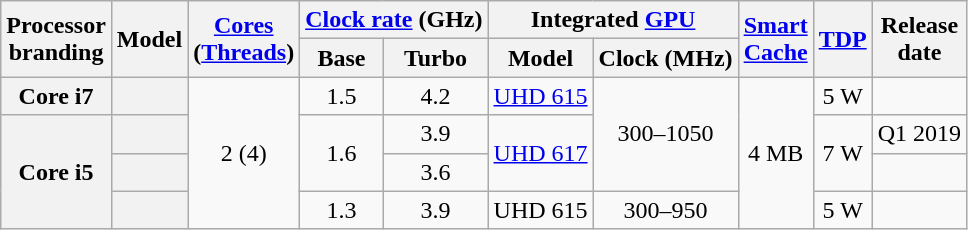<table class="wikitable sortable nowrap" style="text-align: center;">
<tr>
<th class="unsortable" rowspan="2">Processor<br>branding</th>
<th rowspan="2">Model</th>
<th class="unsortable" rowspan="2"><a href='#'>Cores</a><br>(<a href='#'>Threads</a>)</th>
<th colspan="2"><a href='#'>Clock rate</a> (GHz)</th>
<th colspan="2">Integrated <a href='#'>GPU</a></th>
<th class="unsortable" rowspan="2"><a href='#'>Smart<br>Cache</a></th>
<th rowspan="2"><a href='#'>TDP</a></th>
<th rowspan="2">Release<br>date</th>
</tr>
<tr>
<th class="unsortable">Base</th>
<th class="unsortable">Turbo</th>
<th class="unsortable">Model</th>
<th class="unsortable">Clock (MHz)</th>
</tr>
<tr>
<th rowspan=1>Core i7</th>
<th style="text-align:left;" data-sort-value="sku4"></th>
<td rowspan=4>2 (4)</td>
<td>1.5</td>
<td>4.2</td>
<td><a href='#'>UHD 615</a></td>
<td rowspan=3>300–1050</td>
<td rowspan=4>4 MB</td>
<td>5 W</td>
<td></td>
</tr>
<tr>
<th rowspan=3>Core i5</th>
<th style="text-align:left;" data-sort-value="sku3"></th>
<td rowspan=2>1.6</td>
<td>3.9</td>
<td rowspan=2><a href='#'>UHD 617</a></td>
<td rowspan=2>7 W</td>
<td>Q1 2019</td>
</tr>
<tr>
<th style="text-align:left;" data-sort-value="sku2"></th>
<td>3.6</td>
<td></td>
</tr>
<tr>
<th style="text-align:left;" data-sort-value="sku1"></th>
<td>1.3</td>
<td>3.9</td>
<td>UHD 615</td>
<td>300–950</td>
<td>5 W</td>
<td></td>
</tr>
</table>
